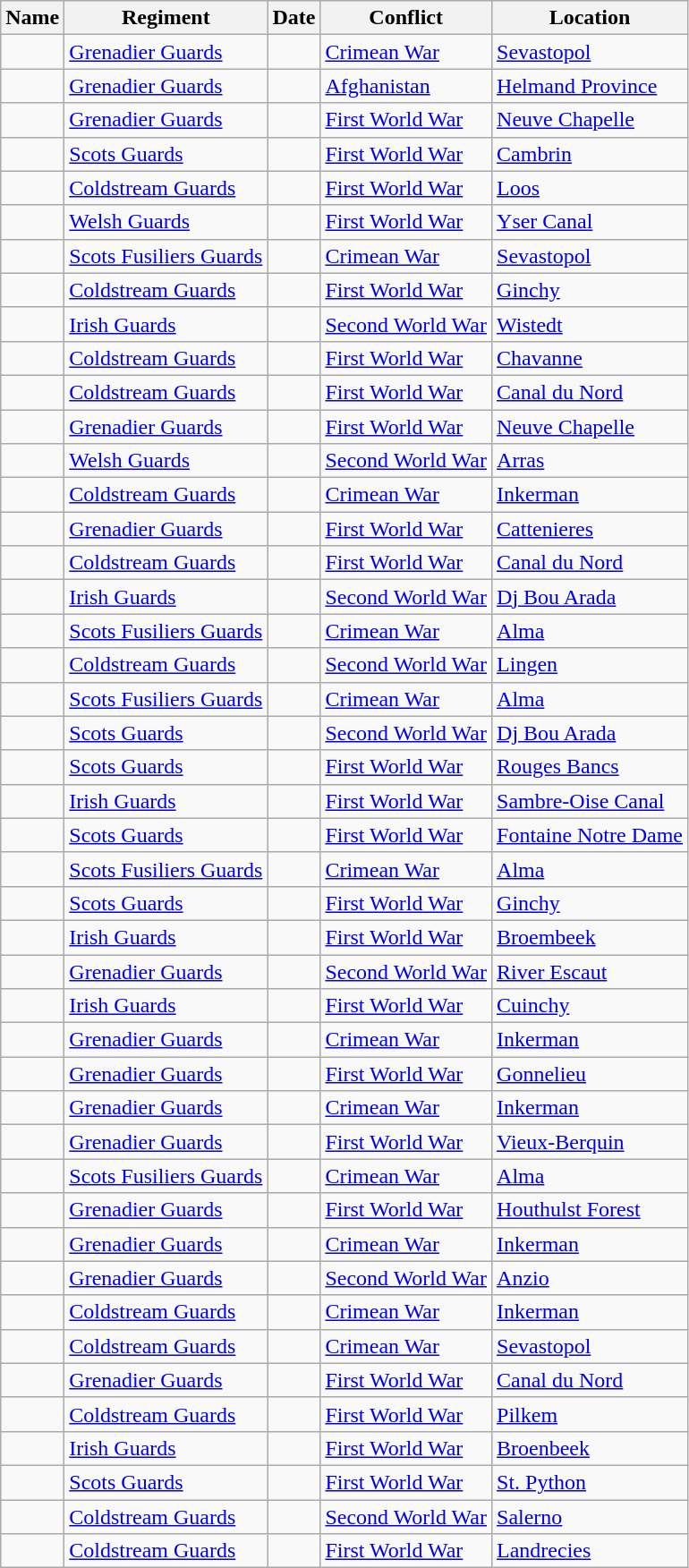<table class="wikitable sortable">
<tr>
<th>Name</th>
<th>Regiment</th>
<th>Date</th>
<th>Conflict</th>
<th>Location</th>
</tr>
<tr>
<td></td>
<td><a href='#'>Grenadier Guards</a></td>
<td></td>
<td><a href='#'>Crimean War</a></td>
<td><a href='#'>Sevastopol</a></td>
</tr>
<tr>
<td></td>
<td><a href='#'>Grenadier Guards</a></td>
<td></td>
<td><a href='#'>Afghanistan</a></td>
<td><a href='#'>Helmand Province</a></td>
</tr>
<tr>
<td></td>
<td><a href='#'>Grenadier Guards</a></td>
<td></td>
<td><a href='#'>First World War</a></td>
<td><a href='#'>Neuve Chapelle</a></td>
</tr>
<tr>
<td></td>
<td><a href='#'>Scots Guards</a></td>
<td></td>
<td><a href='#'>First World War</a></td>
<td><a href='#'>Cambrin</a></td>
</tr>
<tr>
<td></td>
<td><a href='#'>Coldstream Guards</a></td>
<td></td>
<td><a href='#'>First World War</a></td>
<td><a href='#'>Loos</a></td>
</tr>
<tr>
<td></td>
<td><a href='#'>Welsh Guards</a></td>
<td></td>
<td><a href='#'>First World War</a></td>
<td><a href='#'>Yser Canal</a></td>
</tr>
<tr>
<td></td>
<td><a href='#'>Scots Fusiliers Guards</a></td>
<td></td>
<td><a href='#'>Crimean War</a></td>
<td><a href='#'>Sevastopol</a></td>
</tr>
<tr>
<td></td>
<td><a href='#'>Coldstream Guards</a></td>
<td></td>
<td><a href='#'>First World War</a></td>
<td><a href='#'>Ginchy</a></td>
</tr>
<tr>
<td></td>
<td><a href='#'>Irish Guards</a></td>
<td></td>
<td><a href='#'>Second World War</a></td>
<td><a href='#'>Wistedt</a></td>
</tr>
<tr>
<td></td>
<td><a href='#'>Coldstream Guards</a></td>
<td></td>
<td><a href='#'>First World War</a></td>
<td><a href='#'>Chavanne</a></td>
</tr>
<tr>
<td></td>
<td><a href='#'>Coldstream Guards</a></td>
<td></td>
<td><a href='#'>First World War</a></td>
<td><a href='#'>Canal du Nord</a></td>
</tr>
<tr>
<td></td>
<td><a href='#'>Grenadier Guards</a></td>
<td></td>
<td><a href='#'>First World War</a></td>
<td><a href='#'>Neuve Chapelle</a></td>
</tr>
<tr>
<td></td>
<td><a href='#'>Welsh Guards</a></td>
<td></td>
<td><a href='#'>Second World War</a></td>
<td><a href='#'>Arras</a></td>
</tr>
<tr>
<td></td>
<td><a href='#'>Coldstream Guards</a></td>
<td></td>
<td><a href='#'>Crimean War</a></td>
<td><a href='#'>Inkerman</a></td>
</tr>
<tr>
<td></td>
<td><a href='#'>Grenadier Guards</a></td>
<td></td>
<td><a href='#'>First World War</a></td>
<td><a href='#'>Cattenieres</a></td>
</tr>
<tr>
<td></td>
<td><a href='#'>Coldstream Guards</a></td>
<td></td>
<td><a href='#'>First World War</a></td>
<td><a href='#'>Canal du Nord</a></td>
</tr>
<tr>
<td></td>
<td><a href='#'>Irish Guards</a></td>
<td></td>
<td><a href='#'>Second World War</a></td>
<td><a href='#'>Dj Bou Arada</a></td>
</tr>
<tr>
<td></td>
<td><a href='#'>Scots Fusiliers Guards</a></td>
<td></td>
<td><a href='#'>Crimean War</a></td>
<td><a href='#'>Alma</a></td>
</tr>
<tr>
<td></td>
<td><a href='#'>Coldstream Guards</a></td>
<td></td>
<td><a href='#'>Second World War</a></td>
<td><a href='#'>Lingen</a></td>
</tr>
<tr>
<td></td>
<td><a href='#'>Scots Fusiliers Guards</a></td>
<td></td>
<td><a href='#'>Crimean War</a></td>
<td><a href='#'>Alma</a></td>
</tr>
<tr>
<td></td>
<td><a href='#'>Scots Guards</a></td>
<td></td>
<td><a href='#'>Second World War</a></td>
<td><a href='#'>Dj Bou Arada</a></td>
</tr>
<tr>
<td></td>
<td><a href='#'>Scots Guards</a></td>
<td></td>
<td><a href='#'>First World War</a></td>
<td><a href='#'>Rouges Bancs</a></td>
</tr>
<tr>
<td></td>
<td><a href='#'>Irish Guards</a></td>
<td></td>
<td><a href='#'>First World War</a></td>
<td><a href='#'>Sambre-Oise Canal</a></td>
</tr>
<tr>
<td></td>
<td><a href='#'>Scots Guards</a></td>
<td></td>
<td><a href='#'>First World War</a></td>
<td><a href='#'>Fontaine Notre Dame</a></td>
</tr>
<tr>
<td></td>
<td><a href='#'>Scots Fusiliers Guards</a></td>
<td></td>
<td><a href='#'>Crimean War</a></td>
<td><a href='#'>Alma</a></td>
</tr>
<tr>
<td></td>
<td><a href='#'>Scots Guards</a></td>
<td></td>
<td><a href='#'>First World War</a></td>
<td><a href='#'>Ginchy</a></td>
</tr>
<tr>
<td></td>
<td><a href='#'>Irish Guards</a></td>
<td></td>
<td><a href='#'>First World War</a></td>
<td><a href='#'>Broembeek</a></td>
</tr>
<tr>
<td></td>
<td><a href='#'>Grenadier Guards</a></td>
<td></td>
<td><a href='#'>Second World War</a></td>
<td><a href='#'>River Escaut</a></td>
</tr>
<tr>
<td></td>
<td><a href='#'>Irish Guards</a></td>
<td></td>
<td><a href='#'>First World War</a></td>
<td><a href='#'>Cuinchy</a></td>
</tr>
<tr>
<td></td>
<td><a href='#'>Grenadier Guards</a></td>
<td></td>
<td><a href='#'>Crimean War</a></td>
<td><a href='#'>Inkerman</a></td>
</tr>
<tr>
<td></td>
<td><a href='#'>Grenadier Guards</a></td>
<td></td>
<td><a href='#'>First World War</a></td>
<td><a href='#'>Gonnelieu</a></td>
</tr>
<tr>
<td></td>
<td><a href='#'>Grenadier Guards</a></td>
<td></td>
<td><a href='#'>Crimean War</a></td>
<td><a href='#'>Inkerman</a></td>
</tr>
<tr>
<td></td>
<td><a href='#'>Grenadier Guards</a></td>
<td></td>
<td><a href='#'>First World War</a></td>
<td><a href='#'>Vieux-Berquin</a></td>
</tr>
<tr>
<td></td>
<td><a href='#'>Scots Fusiliers Guards</a></td>
<td></td>
<td><a href='#'>Crimean War</a></td>
<td><a href='#'>Alma</a></td>
</tr>
<tr>
<td></td>
<td><a href='#'>Grenadier Guards</a></td>
<td></td>
<td><a href='#'>First World War</a></td>
<td><a href='#'>Houthulst Forest</a></td>
</tr>
<tr>
<td></td>
<td><a href='#'>Grenadier Guards</a></td>
<td></td>
<td><a href='#'>Crimean War</a></td>
<td><a href='#'>Inkerman</a></td>
</tr>
<tr>
<td></td>
<td><a href='#'>Grenadier Guards</a></td>
<td></td>
<td><a href='#'>Second World War</a></td>
<td><a href='#'>Anzio</a></td>
</tr>
<tr>
<td></td>
<td><a href='#'>Coldstream Guards</a></td>
<td></td>
<td><a href='#'>Crimean War</a></td>
<td><a href='#'>Inkerman</a></td>
</tr>
<tr>
<td></td>
<td><a href='#'>Coldstream Guards</a></td>
<td></td>
<td><a href='#'>Crimean War</a></td>
<td><a href='#'>Sevastopol</a></td>
</tr>
<tr>
<td></td>
<td><a href='#'>Grenadier Guards</a></td>
<td></td>
<td><a href='#'>First World War</a></td>
<td><a href='#'>Canal du Nord</a></td>
</tr>
<tr>
<td></td>
<td><a href='#'>Coldstream Guards</a></td>
<td></td>
<td><a href='#'>First World War</a></td>
<td><a href='#'>Pilkem</a></td>
</tr>
<tr>
<td></td>
<td><a href='#'>Irish Guards</a></td>
<td></td>
<td><a href='#'>First World War</a></td>
<td><a href='#'>Broenbeek</a></td>
</tr>
<tr>
<td></td>
<td><a href='#'>Scots Guards</a></td>
<td></td>
<td><a href='#'>First World War</a></td>
<td><a href='#'>St. Python</a></td>
</tr>
<tr>
<td></td>
<td><a href='#'>Coldstream Guards</a></td>
<td></td>
<td><a href='#'>Second World War</a></td>
<td><a href='#'>Salerno</a></td>
</tr>
<tr>
<td></td>
<td><a href='#'>Coldstream Guards</a></td>
<td></td>
<td><a href='#'>First World War</a></td>
<td><a href='#'>Landrecies</a></td>
</tr>
</table>
